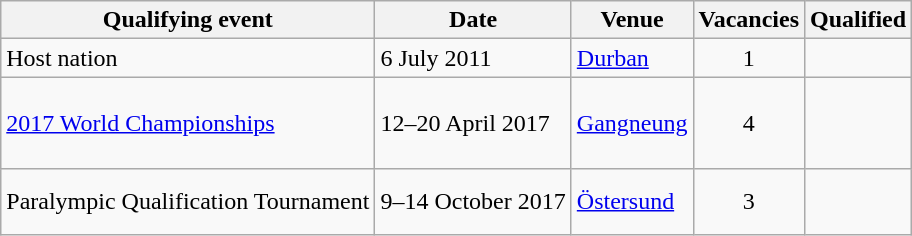<table class="wikitable">
<tr>
<th>Qualifying event</th>
<th>Date</th>
<th>Venue</th>
<th>Vacancies</th>
<th>Qualified</th>
</tr>
<tr>
<td>Host nation</td>
<td>6 July 2011</td>
<td> <a href='#'>Durban</a></td>
<td align="center">1</td>
<td></td>
</tr>
<tr>
<td><a href='#'>2017 World Championships</a></td>
<td>12–20 April 2017</td>
<td> <a href='#'>Gangneung</a></td>
<td align="center">4</td>
<td><br><br><br></td>
</tr>
<tr>
<td>Paralympic Qualification Tournament</td>
<td>9–14 October 2017</td>
<td> <a href='#'>Östersund</a></td>
<td align="center">3</td>
<td><br><br></td>
</tr>
</table>
